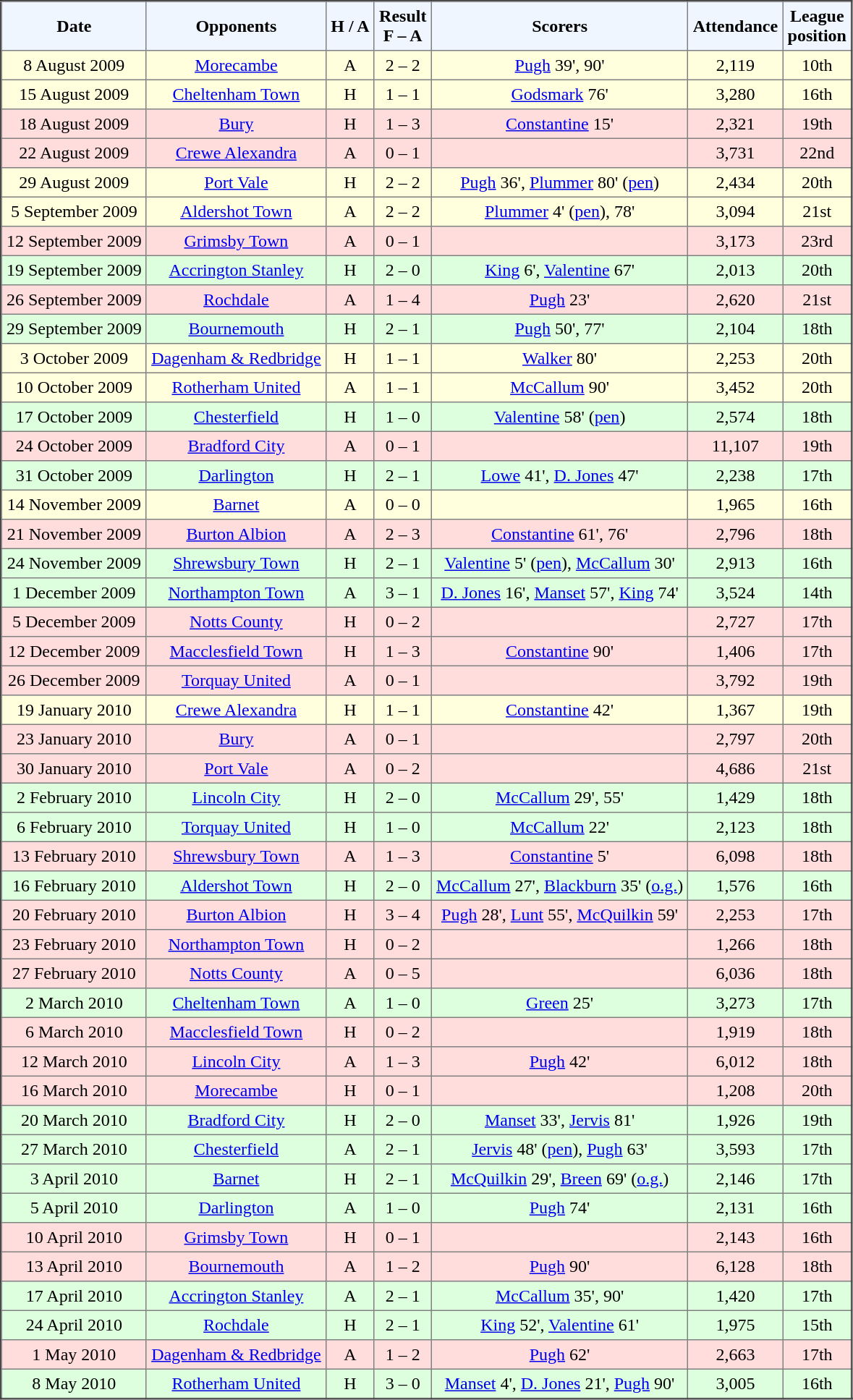<table border="2" cellpadding="4" style="border-collapse:collapse; text-align:center;">
<tr bgcolor="#f0f6ff">
<th><strong>Date</strong></th>
<th><strong>Opponents</strong></th>
<th><strong>H / A</strong></th>
<th><strong>Result<br>F – A</strong></th>
<th><strong>Scorers</strong></th>
<th><strong>Attendance</strong></th>
<th><strong>League<br>position</strong></th>
</tr>
<tr bgcolor="#ffffdd">
<td>8 August 2009</td>
<td><a href='#'>Morecambe</a></td>
<td>A</td>
<td>2 – 2</td>
<td><a href='#'>Pugh</a> 39', 90'</td>
<td>2,119</td>
<td>10th</td>
</tr>
<tr bgcolor="#ffffdd">
<td>15 August 2009</td>
<td><a href='#'>Cheltenham Town</a></td>
<td>H</td>
<td>1 – 1</td>
<td><a href='#'>Godsmark</a> 76'</td>
<td>3,280</td>
<td>16th</td>
</tr>
<tr bgcolor="#ffdddd">
<td>18 August 2009</td>
<td><a href='#'>Bury</a></td>
<td>H</td>
<td>1 – 3</td>
<td><a href='#'>Constantine</a> 15'</td>
<td>2,321</td>
<td>19th</td>
</tr>
<tr bgcolor="#ffdddd">
<td>22 August 2009</td>
<td><a href='#'>Crewe Alexandra</a></td>
<td>A</td>
<td>0 – 1</td>
<td></td>
<td>3,731</td>
<td>22nd</td>
</tr>
<tr bgcolor="#ffffdd">
<td>29 August 2009</td>
<td><a href='#'>Port Vale</a></td>
<td>H</td>
<td>2 – 2</td>
<td><a href='#'>Pugh</a> 36', <a href='#'>Plummer</a> 80' (<a href='#'>pen</a>)</td>
<td>2,434</td>
<td>20th</td>
</tr>
<tr bgcolor="#ffffdd">
<td>5 September 2009</td>
<td><a href='#'>Aldershot Town</a></td>
<td>A</td>
<td>2 – 2</td>
<td><a href='#'>Plummer</a> 4' (<a href='#'>pen</a>), 78'</td>
<td>3,094</td>
<td>21st</td>
</tr>
<tr bgcolor="#ffdddd">
<td>12 September 2009</td>
<td><a href='#'>Grimsby Town</a></td>
<td>A</td>
<td>0 – 1</td>
<td></td>
<td>3,173</td>
<td>23rd</td>
</tr>
<tr bgcolor="#ddffdd">
<td>19 September 2009</td>
<td><a href='#'>Accrington Stanley</a></td>
<td>H</td>
<td>2 – 0</td>
<td><a href='#'>King</a> 6', <a href='#'>Valentine</a> 67'</td>
<td>2,013</td>
<td>20th</td>
</tr>
<tr bgcolor="#ffdddd">
<td>26 September 2009</td>
<td><a href='#'>Rochdale</a></td>
<td>A</td>
<td>1 – 4</td>
<td><a href='#'>Pugh</a> 23'</td>
<td>2,620</td>
<td>21st</td>
</tr>
<tr bgcolor="#ddffdd">
<td>29 September 2009</td>
<td><a href='#'>Bournemouth</a></td>
<td>H</td>
<td>2 – 1</td>
<td><a href='#'>Pugh</a> 50', 77'</td>
<td>2,104</td>
<td>18th</td>
</tr>
<tr bgcolor="#ffffdd">
<td>3 October 2009</td>
<td><a href='#'>Dagenham & Redbridge</a></td>
<td>H</td>
<td>1 – 1</td>
<td><a href='#'>Walker</a> 80'</td>
<td>2,253</td>
<td>20th</td>
</tr>
<tr bgcolor="#ffffdd">
<td>10 October 2009</td>
<td><a href='#'>Rotherham United</a></td>
<td>A</td>
<td>1 – 1</td>
<td><a href='#'>McCallum</a> 90'</td>
<td>3,452</td>
<td>20th</td>
</tr>
<tr bgcolor="#ddffdd">
<td>17 October 2009</td>
<td><a href='#'>Chesterfield</a></td>
<td>H</td>
<td>1 – 0</td>
<td><a href='#'>Valentine</a> 58' (<a href='#'>pen</a>)</td>
<td>2,574</td>
<td>18th</td>
</tr>
<tr bgcolor="#ffdddd">
<td>24 October 2009</td>
<td><a href='#'>Bradford City</a></td>
<td>A</td>
<td>0 – 1</td>
<td></td>
<td>11,107</td>
<td>19th</td>
</tr>
<tr bgcolor="#ddffdd">
<td>31 October 2009</td>
<td><a href='#'>Darlington</a></td>
<td>H</td>
<td>2 – 1</td>
<td><a href='#'>Lowe</a> 41', <a href='#'>D. Jones</a> 47'</td>
<td>2,238</td>
<td>17th</td>
</tr>
<tr bgcolor="#ffffdd">
<td>14 November 2009</td>
<td><a href='#'>Barnet</a></td>
<td>A</td>
<td>0 – 0</td>
<td></td>
<td>1,965</td>
<td>16th</td>
</tr>
<tr bgcolor="#ffdddd">
<td>21 November 2009</td>
<td><a href='#'>Burton Albion</a></td>
<td>A</td>
<td>2 – 3</td>
<td><a href='#'>Constantine</a> 61', 76'</td>
<td>2,796</td>
<td>18th</td>
</tr>
<tr bgcolor="#ddffdd">
<td>24 November 2009</td>
<td><a href='#'>Shrewsbury Town</a></td>
<td>H</td>
<td>2 – 1</td>
<td><a href='#'>Valentine</a> 5' (<a href='#'>pen</a>), <a href='#'>McCallum</a> 30'</td>
<td>2,913</td>
<td>16th</td>
</tr>
<tr bgcolor="#ddffdd">
<td>1 December 2009</td>
<td><a href='#'>Northampton Town</a></td>
<td>A</td>
<td>3 – 1</td>
<td><a href='#'>D. Jones</a> 16', <a href='#'>Manset</a> 57', <a href='#'>King</a> 74'</td>
<td>3,524</td>
<td>14th</td>
</tr>
<tr bgcolor="#ffdddd">
<td>5 December 2009</td>
<td><a href='#'>Notts County</a></td>
<td>H</td>
<td>0 – 2</td>
<td></td>
<td>2,727</td>
<td>17th</td>
</tr>
<tr bgcolor="#ffdddd">
<td>12 December 2009</td>
<td><a href='#'>Macclesfield Town</a></td>
<td>H</td>
<td>1 – 3</td>
<td><a href='#'>Constantine</a> 90'</td>
<td>1,406</td>
<td>17th</td>
</tr>
<tr bgcolor="#ffdddd">
<td>26 December 2009</td>
<td><a href='#'>Torquay United</a></td>
<td>A</td>
<td>0 – 1</td>
<td></td>
<td>3,792</td>
<td>19th</td>
</tr>
<tr bgcolor="#ffffdd">
<td>19 January 2010</td>
<td><a href='#'>Crewe Alexandra</a></td>
<td>H</td>
<td>1 – 1</td>
<td><a href='#'>Constantine</a> 42'</td>
<td>1,367</td>
<td>19th</td>
</tr>
<tr bgcolor="#ffdddd">
<td>23 January 2010</td>
<td><a href='#'>Bury</a></td>
<td>A</td>
<td>0 – 1</td>
<td></td>
<td>2,797</td>
<td>20th</td>
</tr>
<tr bgcolor="#ffdddd">
<td>30 January 2010</td>
<td><a href='#'>Port Vale</a></td>
<td>A</td>
<td>0 – 2</td>
<td></td>
<td>4,686</td>
<td>21st</td>
</tr>
<tr bgcolor="#ddffdd">
<td>2 February 2010</td>
<td><a href='#'>Lincoln City</a></td>
<td>H</td>
<td>2 – 0</td>
<td><a href='#'>McCallum</a> 29', 55'</td>
<td>1,429</td>
<td>18th</td>
</tr>
<tr bgcolor="#ddffdd">
<td>6 February 2010</td>
<td><a href='#'>Torquay United</a></td>
<td>H</td>
<td>1 – 0</td>
<td><a href='#'>McCallum</a> 22'</td>
<td>2,123</td>
<td>18th</td>
</tr>
<tr bgcolor="#ffdddd">
<td>13 February 2010</td>
<td><a href='#'>Shrewsbury Town</a></td>
<td>A</td>
<td>1 – 3</td>
<td><a href='#'>Constantine</a> 5'</td>
<td>6,098</td>
<td>18th</td>
</tr>
<tr bgcolor="#ddffdd">
<td>16 February 2010</td>
<td><a href='#'>Aldershot Town</a></td>
<td>H</td>
<td>2 – 0</td>
<td><a href='#'>McCallum</a> 27', <a href='#'>Blackburn</a> 35' (<a href='#'>o.g.</a>)</td>
<td>1,576</td>
<td>16th</td>
</tr>
<tr bgcolor="#ffdddd">
<td>20 February 2010</td>
<td><a href='#'>Burton Albion</a></td>
<td>H</td>
<td>3 – 4</td>
<td><a href='#'>Pugh</a> 28', <a href='#'>Lunt</a> 55', <a href='#'>McQuilkin</a> 59'</td>
<td>2,253</td>
<td>17th</td>
</tr>
<tr bgcolor="#ffdddd">
<td>23 February 2010</td>
<td><a href='#'>Northampton Town</a></td>
<td>H</td>
<td>0 – 2</td>
<td></td>
<td>1,266</td>
<td>18th</td>
</tr>
<tr bgcolor="#ffdddd">
<td>27 February 2010</td>
<td><a href='#'>Notts County</a></td>
<td>A</td>
<td>0 – 5</td>
<td></td>
<td>6,036</td>
<td>18th</td>
</tr>
<tr bgcolor="#ddffdd">
<td>2 March 2010</td>
<td><a href='#'>Cheltenham Town</a></td>
<td>A</td>
<td>1 – 0</td>
<td><a href='#'>Green</a> 25'</td>
<td>3,273</td>
<td>17th</td>
</tr>
<tr bgcolor="#ffdddd">
<td>6 March 2010</td>
<td><a href='#'>Macclesfield Town</a></td>
<td>H</td>
<td>0 – 2</td>
<td></td>
<td>1,919</td>
<td>18th</td>
</tr>
<tr bgcolor="#ffdddd">
<td>12 March 2010</td>
<td><a href='#'>Lincoln City</a></td>
<td>A</td>
<td>1 – 3</td>
<td><a href='#'>Pugh</a> 42'</td>
<td>6,012</td>
<td>18th</td>
</tr>
<tr bgcolor="#ffdddd">
<td>16 March 2010</td>
<td><a href='#'>Morecambe</a></td>
<td>H</td>
<td>0 – 1</td>
<td></td>
<td>1,208</td>
<td>20th</td>
</tr>
<tr bgcolor="#ddffdd">
<td>20 March 2010</td>
<td><a href='#'>Bradford City</a></td>
<td>H</td>
<td>2 – 0</td>
<td><a href='#'>Manset</a> 33', <a href='#'>Jervis</a> 81'</td>
<td>1,926</td>
<td>19th</td>
</tr>
<tr bgcolor="#ddffdd">
<td>27 March 2010</td>
<td><a href='#'>Chesterfield</a></td>
<td>A</td>
<td>2 – 1</td>
<td><a href='#'>Jervis</a> 48' (<a href='#'>pen</a>), <a href='#'>Pugh</a> 63'</td>
<td>3,593</td>
<td>17th</td>
</tr>
<tr bgcolor="#ddffdd">
<td>3 April 2010</td>
<td><a href='#'>Barnet</a></td>
<td>H</td>
<td>2 – 1</td>
<td><a href='#'>McQuilkin</a> 29', <a href='#'>Breen</a> 69' (<a href='#'>o.g.</a>)</td>
<td>2,146</td>
<td>17th</td>
</tr>
<tr bgcolor="#ddffdd">
<td>5 April 2010</td>
<td><a href='#'>Darlington</a></td>
<td>A</td>
<td>1 – 0</td>
<td><a href='#'>Pugh</a> 74'</td>
<td>2,131</td>
<td>16th</td>
</tr>
<tr bgcolor="#ffdddd">
<td>10 April 2010</td>
<td><a href='#'>Grimsby Town</a></td>
<td>H</td>
<td>0 – 1</td>
<td></td>
<td>2,143</td>
<td>16th</td>
</tr>
<tr bgcolor="#ffdddd">
<td>13 April 2010</td>
<td><a href='#'>Bournemouth</a></td>
<td>A</td>
<td>1 – 2</td>
<td><a href='#'>Pugh</a> 90'</td>
<td>6,128</td>
<td>18th</td>
</tr>
<tr bgcolor="#ddffdd">
<td>17 April 2010</td>
<td><a href='#'>Accrington Stanley</a></td>
<td>A</td>
<td>2 – 1</td>
<td><a href='#'>McCallum</a> 35', 90'</td>
<td>1,420</td>
<td>17th</td>
</tr>
<tr bgcolor="#ddffdd">
<td>24 April 2010</td>
<td><a href='#'>Rochdale</a></td>
<td>H</td>
<td>2 – 1</td>
<td><a href='#'>King</a> 52', <a href='#'>Valentine</a> 61'</td>
<td>1,975</td>
<td>15th</td>
</tr>
<tr bgcolor="#ffdddd">
<td>1 May 2010</td>
<td><a href='#'>Dagenham & Redbridge</a></td>
<td>A</td>
<td>1 – 2</td>
<td><a href='#'>Pugh</a> 62'</td>
<td>2,663</td>
<td>17th</td>
</tr>
<tr bgcolor="#ddffdd">
<td>8 May 2010</td>
<td><a href='#'>Rotherham United</a></td>
<td>H</td>
<td>3 – 0</td>
<td><a href='#'>Manset</a> 4', <a href='#'>D. Jones</a> 21', <a href='#'>Pugh</a> 90'</td>
<td>3,005</td>
<td>16th</td>
</tr>
</table>
